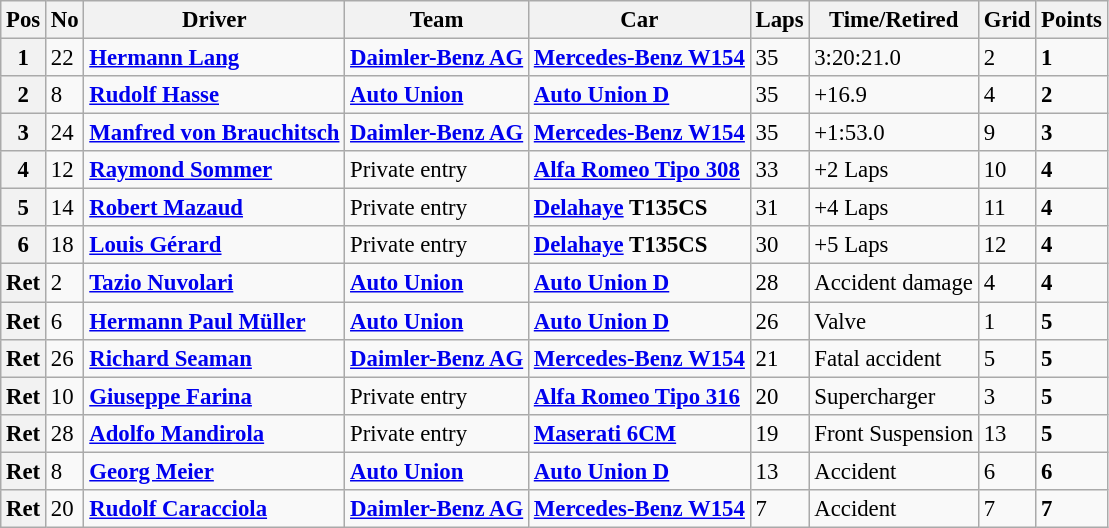<table class="wikitable" style="font-size: 95%;">
<tr>
<th>Pos</th>
<th>No</th>
<th>Driver</th>
<th>Team</th>
<th>Car</th>
<th>Laps</th>
<th>Time/Retired</th>
<th>Grid</th>
<th>Points</th>
</tr>
<tr>
<th>1</th>
<td>22</td>
<td> <strong><a href='#'>Hermann Lang</a></strong></td>
<td><strong><a href='#'>Daimler-Benz AG</a></strong></td>
<td><strong><a href='#'>Mercedes-Benz W154</a></strong></td>
<td>35</td>
<td>3:20:21.0</td>
<td>2</td>
<td><strong>1</strong></td>
</tr>
<tr>
<th>2</th>
<td>8</td>
<td> <strong><a href='#'>Rudolf Hasse</a></strong></td>
<td><strong><a href='#'>Auto Union</a></strong></td>
<td><strong><a href='#'>Auto Union D</a></strong></td>
<td>35</td>
<td>+16.9</td>
<td>4</td>
<td><strong>2</strong></td>
</tr>
<tr>
<th>3</th>
<td>24</td>
<td> <strong><a href='#'>Manfred von Brauchitsch</a></strong></td>
<td><strong><a href='#'>Daimler-Benz AG</a></strong></td>
<td><strong><a href='#'>Mercedes-Benz W154</a></strong></td>
<td>35</td>
<td>+1:53.0</td>
<td>9</td>
<td><strong>3</strong></td>
</tr>
<tr>
<th>4</th>
<td>12</td>
<td> <strong><a href='#'>Raymond Sommer</a></strong></td>
<td>Private entry</td>
<td><strong><a href='#'>Alfa Romeo Tipo 308</a></strong></td>
<td>33</td>
<td>+2 Laps</td>
<td>10</td>
<td><strong>4</strong></td>
</tr>
<tr>
<th>5</th>
<td>14</td>
<td> <strong><a href='#'>Robert Mazaud</a></strong></td>
<td>Private entry</td>
<td><strong><a href='#'>Delahaye</a> T135CS</strong></td>
<td>31</td>
<td>+4 Laps</td>
<td>11</td>
<td><strong>4</strong></td>
</tr>
<tr>
<th>6</th>
<td>18</td>
<td> <strong><a href='#'>Louis Gérard</a></strong></td>
<td>Private entry</td>
<td><strong><a href='#'>Delahaye</a> T135CS</strong></td>
<td>30</td>
<td>+5 Laps</td>
<td>12</td>
<td><strong>4</strong></td>
</tr>
<tr>
<th>Ret</th>
<td>2</td>
<td> <strong><a href='#'>Tazio Nuvolari</a></strong></td>
<td><strong><a href='#'>Auto Union</a></strong></td>
<td><strong><a href='#'>Auto Union D</a></strong></td>
<td>28</td>
<td>Accident damage</td>
<td>4</td>
<td><strong>4</strong></td>
</tr>
<tr>
<th>Ret</th>
<td>6</td>
<td> <strong><a href='#'>Hermann Paul Müller</a></strong></td>
<td><strong><a href='#'>Auto Union</a></strong></td>
<td><strong><a href='#'>Auto Union D</a></strong></td>
<td>26</td>
<td>Valve</td>
<td>1</td>
<td><strong>5</strong></td>
</tr>
<tr>
<th>Ret</th>
<td>26</td>
<td> <strong><a href='#'>Richard Seaman</a></strong></td>
<td><strong><a href='#'>Daimler-Benz AG</a></strong></td>
<td><strong><a href='#'>Mercedes-Benz W154</a></strong></td>
<td>21</td>
<td>Fatal accident</td>
<td>5</td>
<td><strong>5</strong></td>
</tr>
<tr>
<th>Ret</th>
<td>10</td>
<td> <strong><a href='#'>Giuseppe Farina</a></strong></td>
<td>Private entry</td>
<td><strong><a href='#'>Alfa Romeo Tipo 316</a></strong></td>
<td>20</td>
<td>Supercharger</td>
<td>3</td>
<td><strong>5</strong></td>
</tr>
<tr>
<th>Ret</th>
<td>28</td>
<td> <strong><a href='#'>Adolfo Mandirola</a></strong></td>
<td>Private entry</td>
<td><strong><a href='#'>Maserati 6CM</a></strong></td>
<td>19</td>
<td>Front Suspension</td>
<td>13</td>
<td><strong>5</strong></td>
</tr>
<tr>
<th>Ret</th>
<td>8</td>
<td> <strong><a href='#'>Georg Meier</a></strong></td>
<td><strong><a href='#'>Auto Union</a></strong></td>
<td><strong><a href='#'>Auto Union D</a></strong></td>
<td>13</td>
<td>Accident</td>
<td>6</td>
<td><strong>6</strong></td>
</tr>
<tr>
<th>Ret</th>
<td>20</td>
<td> <strong><a href='#'>Rudolf Caracciola</a></strong></td>
<td><strong><a href='#'>Daimler-Benz AG</a></strong></td>
<td><strong><a href='#'>Mercedes-Benz W154</a></strong></td>
<td>7</td>
<td>Accident</td>
<td>7</td>
<td><strong>7</strong></td>
</tr>
</table>
